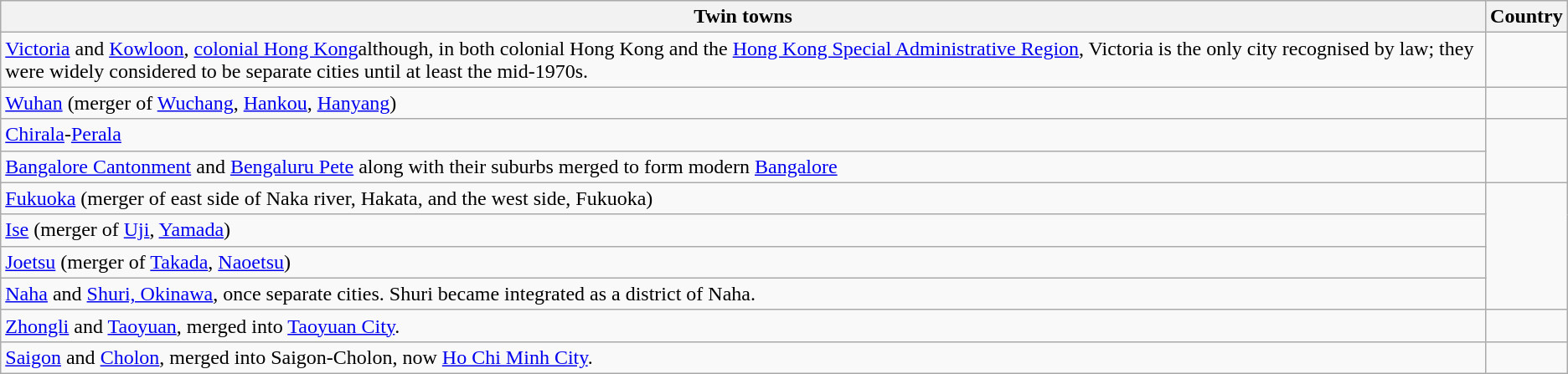<table class="wikitable">
<tr>
<th>Twin towns</th>
<th>Country</th>
</tr>
<tr>
<td><a href='#'>Victoria</a> and <a href='#'>Kowloon</a>, <a href='#'>colonial Hong Kong</a>although, in both colonial Hong Kong and the <a href='#'>Hong Kong Special Administrative Region</a>, Victoria is the only city recognised by law; they were widely considered to be separate cities until at least the mid-1970s.</td>
<td></td>
</tr>
<tr>
<td><a href='#'>Wuhan</a> (merger of <a href='#'>Wuchang</a>, <a href='#'>Hankou</a>, <a href='#'>Hanyang</a>)</td>
<td></td>
</tr>
<tr>
<td><a href='#'>Chirala</a>-<a href='#'>Perala</a></td>
<td rowspan="2"></td>
</tr>
<tr>
<td><a href='#'>Bangalore Cantonment</a> and <a href='#'>Bengaluru Pete</a> along with their suburbs merged to form modern <a href='#'>Bangalore</a></td>
</tr>
<tr>
<td><a href='#'>Fukuoka</a> (merger of east side of Naka river, Hakata, and the west side, Fukuoka)</td>
<td rowspan="4"></td>
</tr>
<tr>
<td><a href='#'>Ise</a> (merger of <a href='#'>Uji</a>, <a href='#'>Yamada</a>)</td>
</tr>
<tr>
<td><a href='#'>Joetsu</a> (merger of <a href='#'>Takada</a>, <a href='#'>Naoetsu</a>)</td>
</tr>
<tr>
<td><a href='#'>Naha</a> and <a href='#'>Shuri, Okinawa</a>, once separate cities. Shuri became integrated as a district of Naha.</td>
</tr>
<tr>
<td><a href='#'>Zhongli</a> and <a href='#'>Taoyuan</a>, merged into <a href='#'>Taoyuan City</a>.</td>
<td></td>
</tr>
<tr>
<td><a href='#'>Saigon</a> and <a href='#'>Cholon</a>, merged into Saigon-Cholon, now <a href='#'>Ho Chi Minh City</a>.</td>
<td></td>
</tr>
</table>
